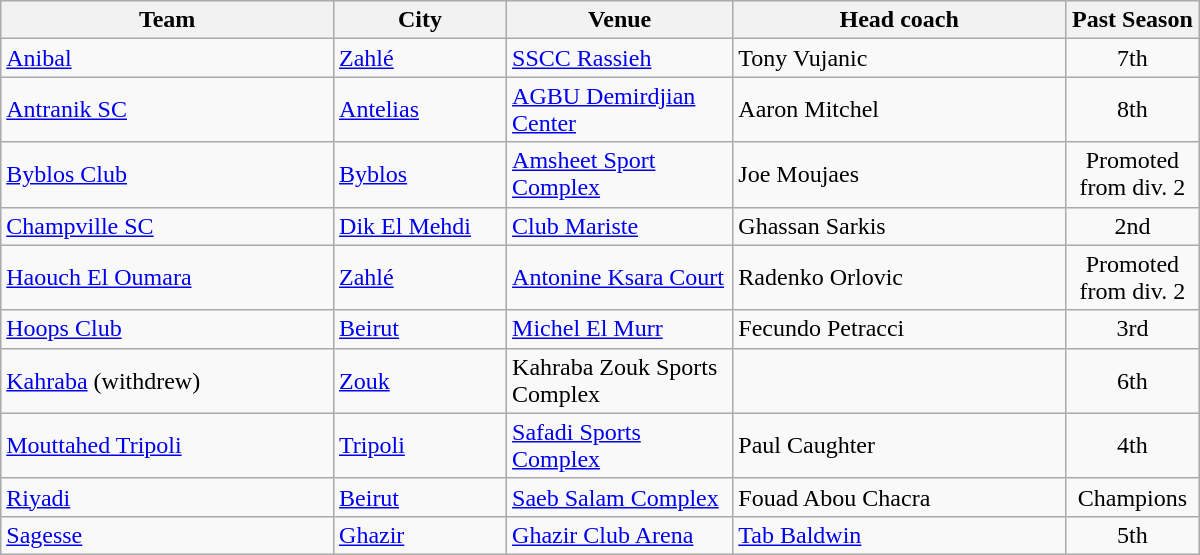<table class="wikitable" width=800 style="text-align: Left; ">
<tr>
<th width=25%>Team</th>
<th width=13%>City</th>
<th width=17%>Venue</th>
<th width=25%>Head coach</th>
<th width=10%>Past Season</th>
</tr>
<tr>
<td align="left"><a href='#'>Anibal</a></td>
<td><a href='#'>Zahlé</a></td>
<td><a href='#'>SSCC Rassieh</a></td>
<td> Tony Vujanic </td>
<td align="Center">7th</td>
</tr>
<tr>
<td align="left"><a href='#'>Antranik SC</a></td>
<td><a href='#'>Antelias</a></td>
<td><a href='#'>AGBU Demirdjian Center</a></td>
<td> Aaron Mitchel</td>
<td align="Center">8th</td>
</tr>
<tr>
<td align="left"><a href='#'>Byblos Club</a></td>
<td><a href='#'>Byblos</a></td>
<td><a href='#'>Amsheet Sport Complex</a></td>
<td> Joe Moujaes</td>
<td align="Center">Promoted from div. 2</td>
</tr>
<tr>
<td align="left"><a href='#'>Champville SC</a></td>
<td><a href='#'>Dik El Mehdi</a></td>
<td><a href='#'>Club Mariste</a></td>
<td> Ghassan Sarkis</td>
<td align="Center">2nd</td>
</tr>
<tr>
<td align="left"><a href='#'>Haouch El Oumara</a></td>
<td><a href='#'>Zahlé</a></td>
<td><a href='#'>Antonine Ksara Court</a></td>
<td> Radenko Orlovic </td>
<td align="Center">Promoted from div. 2</td>
</tr>
<tr>
<td align="left"><a href='#'>Hoops Club</a></td>
<td><a href='#'>Beirut</a></td>
<td><a href='#'>Michel El Murr</a></td>
<td> Fecundo Petracci</td>
<td align="Center">3rd</td>
</tr>
<tr>
<td align="left"><a href='#'>Kahraba</a> (withdrew)</td>
<td><a href='#'>Zouk</a></td>
<td>Kahraba Zouk Sports Complex</td>
<td></td>
<td align="Center">6th</td>
</tr>
<tr>
<td align="left"><a href='#'>Mouttahed Tripoli</a></td>
<td><a href='#'>Tripoli</a></td>
<td><a href='#'>Safadi Sports Complex</a></td>
<td> Paul Caughter</td>
<td align="Center">4th</td>
</tr>
<tr>
<td align="left"><a href='#'>Riyadi</a></td>
<td><a href='#'>Beirut</a></td>
<td><a href='#'>Saeb Salam Complex</a></td>
<td> Fouad Abou Chacra</td>
<td align="Center">Champions</td>
</tr>
<tr>
<td align="left"><a href='#'>Sagesse</a></td>
<td><a href='#'>Ghazir</a></td>
<td><a href='#'>Ghazir Club Arena</a></td>
<td> <a href='#'>Tab Baldwin</a></td>
<td align="Center">5th</td>
</tr>
</table>
